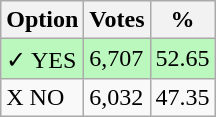<table class="wikitable">
<tr>
<th>Option</th>
<th>Votes</th>
<th>%</th>
</tr>
<tr>
<td style=background:#bbf8be>✓ YES</td>
<td style=background:#bbf8be>6,707</td>
<td style=background:#bbf8be>52.65</td>
</tr>
<tr>
<td>X NO</td>
<td>6,032</td>
<td>47.35</td>
</tr>
</table>
